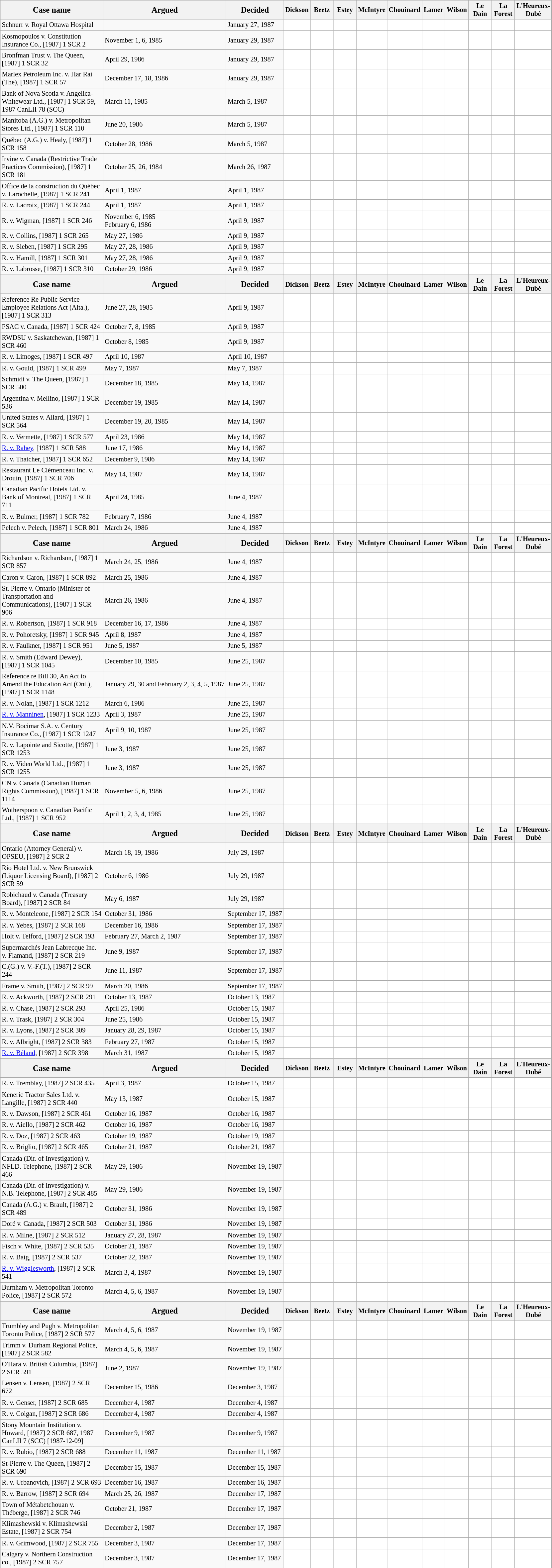<table class="wikitable" style="font-size:85%">
<tr>
<th style="font-size:120%;">Case name</th>
<th style="font-size:120%;">Argued</th>
<th style="font-size:120%;">Decided</th>
<th style="width:40px">Dickson</th>
<th style="width:40px">Beetz</th>
<th style="width:40px">Estey</th>
<th style="width:40px">McIntyre</th>
<th style="width:40px">Chouinard</th>
<th style="width:40px">Lamer</th>
<th style="width:40px">Wilson</th>
<th style="width:40px">Le Dain</th>
<th style="width:40px">La Forest</th>
<th style="width:40px">L'Heureux-Dubé</th>
</tr>
<tr>
<td style="width:200px">Schnurr v. Royal Ottawa Hospital</td>
<td></td>
<td>January 27, 1987</td>
<td style="background:white"></td>
<td style="background:white"></td>
<td style="background:white"></td>
<td style="background:white"></td>
<td style="background:white"></td>
<td style="background:white"></td>
<td style="background:white"></td>
<td style="background:white"></td>
<td style="background:white"></td>
<td style="background:white"></td>
</tr>
<tr>
<td style="width:200px">Kosmopoulos v. Constitution Insurance Co., [1987] 1 SCR 2 </td>
<td>November 1, 6, 1985</td>
<td>January 29, 1987</td>
<td style="background:white"></td>
<td style="background:white"></td>
<td style="background:white"></td>
<td style="background:white"></td>
<td style="background:white"></td>
<td style="background:white"></td>
<td style="background:white"></td>
<td style="background:white"></td>
<td style="background:white"></td>
<td style="background:white"></td>
</tr>
<tr>
<td style="width:200px">Bronfman Trust v. The Queen, [1987] 1 SCR 32 </td>
<td>April 29, 1986</td>
<td>January 29, 1987</td>
<td style="background:white"></td>
<td style="background:white"></td>
<td style="background:white"></td>
<td style="background:white"></td>
<td style="background:white"></td>
<td style="background:white"></td>
<td style="background:white"></td>
<td style="background:white"></td>
<td style="background:white"></td>
<td style="background:white"></td>
</tr>
<tr>
<td style="width:200px">Marlex Petroleum Inc. v. Har Rai (The), [1987] 1 SCR 57 </td>
<td>December 17, 18, 1986</td>
<td>January 29, 1987</td>
<td style="background:white"></td>
<td style="background:white"></td>
<td style="background:white"></td>
<td style="background:white"></td>
<td style="background:white"></td>
<td style="background:white"></td>
<td style="background:white"></td>
<td style="background:white"></td>
<td style="background:white"></td>
<td style="background:white"></td>
</tr>
<tr>
<td style="width:200px">Bank of Nova Scotia v. Angelica-Whitewear Ltd., [1987] 1 SCR 59, 1987 CanLII 78 (SCC) </td>
<td>March 11, 1985</td>
<td>March 5, 1987</td>
<td style="background:white"></td>
<td style="background:white"></td>
<td style="background:white"></td>
<td style="background:white"></td>
<td style="background:white"></td>
<td style="background:white"></td>
<td style="background:white"></td>
<td style="background:white"></td>
<td style="background:white"></td>
<td style="background:white"></td>
</tr>
<tr>
<td style="width:200px">Manitoba (A.G.) v. Metropolitan Stores Ltd., [1987] 1 SCR 110 </td>
<td>June 20, 1986</td>
<td>March 5, 1987</td>
<td style="background:white"></td>
<td style="background:white"></td>
<td style="background:white"></td>
<td style="background:white"></td>
<td style="background:white"></td>
<td style="background:white"></td>
<td style="background:white"></td>
<td style="background:white"></td>
<td style="background:white"></td>
<td style="background:white"></td>
</tr>
<tr>
<td>Québec (A.G.) v. Healy, [1987] 1 SCR 158 </td>
<td>October 28, 1986</td>
<td>March 5, 1987</td>
<td style="background:white"></td>
<td style="background:white"></td>
<td style="background:white"></td>
<td style="background:white"></td>
<td style="background:white"></td>
<td style="background:white"></td>
<td style="background:white"></td>
<td style="background:white"></td>
<td style="background:white"></td>
<td style="background:white"></td>
</tr>
<tr>
<td style="width:200px">Irvine v. Canada (Restrictive Trade Practices Commission), [1987] 1 SCR 181 </td>
<td>October 25, 26, 1984</td>
<td>March 26, 1987</td>
<td style="background:white"></td>
<td style="background:white"></td>
<td style="background:white"></td>
<td style="background:white"></td>
<td style="background:white"></td>
<td style="background:white"></td>
<td style="background:white"></td>
<td style="background:white"></td>
<td style="background:white"></td>
<td style="background:white"></td>
</tr>
<tr>
<td style="width:200px">Office de la construction du Québec v. Larochelle, [1987] 1 SCR 241 </td>
<td>April 1, 1987</td>
<td>April 1, 1987</td>
<td style="background:white"></td>
<td style="background:white"></td>
<td style="background:white"></td>
<td style="background:white"></td>
<td style="background:white"></td>
<td style="background:white"></td>
<td style="background:white"></td>
<td style="background:white"></td>
<td style="background:white"></td>
<td style="background:white"></td>
</tr>
<tr>
<td style="width:200px">R. v. Lacroix, [1987] 1 SCR 244 </td>
<td>April 1, 1987</td>
<td>April 1, 1987</td>
<td style="background:white"></td>
<td style="background:white"></td>
<td style="background:white"></td>
<td style="background:white"></td>
<td style="background:white"></td>
<td style="background:white"></td>
<td style="background:white"></td>
<td style="background:white"></td>
<td style="background:white"></td>
<td style="background:white"></td>
</tr>
<tr>
<td style="width:200px">R. v. Wigman, [1987] 1 SCR 246 </td>
<td>November 6, 1985<br>February 6, 1986</td>
<td>April 9, 1987</td>
<td style="background:white"></td>
<td style="background:white"></td>
<td style="background:white"></td>
<td style="background:white"></td>
<td style="background:white"></td>
<td style="background:white"></td>
<td style="background:white"></td>
<td style="background:white"></td>
<td style="background:white"></td>
<td style="background:white"></td>
</tr>
<tr>
<td style="width:200px">R. v. Collins, [1987] 1 SCR 265 </td>
<td>May 27, 1986</td>
<td>April 9, 1987</td>
<td style="background:white"></td>
<td style="background:white"></td>
<td style="background:white"></td>
<td style="background:white"></td>
<td style="background:white"></td>
<td style="background:white"></td>
<td style="background:white"></td>
<td style="background:white"></td>
<td style="background:white"></td>
<td style="background:white"></td>
</tr>
<tr>
<td style="width:200px">R. v. Sieben, [1987] 1 SCR 295 </td>
<td>May 27, 28, 1986</td>
<td>April 9, 1987</td>
<td style="background:white"></td>
<td style="background:white"></td>
<td style="background:white"></td>
<td style="background:white"></td>
<td style="background:white"></td>
<td style="background:white"></td>
<td style="background:white"></td>
<td style="background:white"></td>
<td style="background:white"></td>
<td style="background:white"></td>
</tr>
<tr>
<td style="width:200px">R. v. Hamill, [1987] 1 SCR 301 </td>
<td>May 27, 28, 1986</td>
<td>April 9, 1987</td>
<td style="background:white"></td>
<td style="background:white"></td>
<td style="background:white"></td>
<td style="background:white"></td>
<td style="background:white"></td>
<td style="background:white"></td>
<td style="background:white"></td>
<td style="background:white"></td>
<td style="background:white"></td>
<td style="background:white"></td>
</tr>
<tr>
<td style="width:200px">R. v. Labrosse, [1987] 1 SCR 310 </td>
<td>October 29, 1986</td>
<td>April 9, 1987</td>
<td style="background:white"></td>
<td style="background:white"></td>
<td style="background:white"></td>
<td style="background:white"></td>
<td style="background:white"></td>
<td style="background:white"></td>
<td style="background:white"></td>
<td style="background:white"></td>
<td style="background:white"></td>
<td style="background:white"></td>
</tr>
<tr>
<th style="font-size:120%;">Case name</th>
<th style="font-size:120%;">Argued</th>
<th style="font-size:120%;">Decided</th>
<th style="width:40px">Dickson</th>
<th style="width:40px">Beetz</th>
<th style="width:40px">Estey</th>
<th style="width:40px">McIntyre</th>
<th style="width:40px">Chouinard</th>
<th style="width:40px">Lamer</th>
<th style="width:40px">Wilson</th>
<th style="width:40px">Le Dain</th>
<th style="width:40px">La Forest</th>
<th style="width:40px">L'Heureux-Dubé</th>
</tr>
<tr>
<td style="width:200px">Reference Re Public Service Employee Relations Act (Alta.), [1987] 1 SCR 313 </td>
<td>June 27, 28, 1985</td>
<td>April 9, 1987</td>
<td style="background:white"></td>
<td style="background:white"></td>
<td style="background:white"></td>
<td style="background:white"></td>
<td style="background:white"></td>
<td style="background:white"></td>
<td style="background:white"></td>
<td style="background:white"></td>
<td style="background:white"></td>
<td style="background:white"></td>
</tr>
<tr>
<td style="width:200px">PSAC v. Canada, [1987] 1 SCR 424 </td>
<td>October 7, 8, 1985</td>
<td>April 9, 1987</td>
<td style="background:white"></td>
<td style="background:white"></td>
<td style="background:white"></td>
<td style="background:white"></td>
<td style="background:white"></td>
<td style="background:white"></td>
<td style="background:white"></td>
<td style="background:white"></td>
<td style="background:white"></td>
<td style="background:white"></td>
</tr>
<tr>
<td style="width:200px">RWDSU v. Saskatchewan, [1987] 1 SCR 460 </td>
<td>October 8, 1985</td>
<td>April 9, 1987</td>
<td style="background:white"></td>
<td style="background:white"></td>
<td style="background:white"></td>
<td style="background:white"></td>
<td style="background:white"></td>
<td style="background:white"></td>
<td style="background:white"></td>
<td style="background:white"></td>
<td style="background:white"></td>
<td style="background:white"></td>
</tr>
<tr>
<td style="width:200px">R. v. Limoges, [1987] 1 SCR 497 </td>
<td>April 10, 1987</td>
<td>April 10, 1987</td>
<td style="background:white"></td>
<td style="background:white"></td>
<td style="background:white"></td>
<td style="background:white"></td>
<td style="background:white"></td>
<td style="background:white"></td>
<td style="background:white"></td>
<td style="background:white"></td>
<td style="background:white"></td>
<td style="background:white"></td>
</tr>
<tr>
<td style="width:200px">R. v. Gould, [1987] 1 SCR 499 </td>
<td>May 7, 1987</td>
<td>May 7, 1987</td>
<td style="background:white"></td>
<td style="background:white"></td>
<td style="background:white"></td>
<td style="background:white"></td>
<td style="background:white"></td>
<td style="background:white"></td>
<td style="background:white"></td>
<td style="background:white"></td>
<td style="background:white"></td>
<td style="background:white"></td>
</tr>
<tr>
<td style="width:200px">Schmidt v. The Queen, [1987] 1 SCR 500 </td>
<td>December 18, 1985</td>
<td>May 14, 1987</td>
<td style="background:white"></td>
<td style="background:white"></td>
<td style="background:white"></td>
<td style="background:white"></td>
<td style="background:white"></td>
<td style="background:white"></td>
<td style="background:white"></td>
<td style="background:white"></td>
<td style="background:white"></td>
<td style="background:white"></td>
</tr>
<tr>
<td style="width:200px">Argentina v. Mellino, [1987] 1 SCR 536 </td>
<td>December 19, 1985</td>
<td>May 14, 1987</td>
<td style="background:white"></td>
<td style="background:white"></td>
<td style="background:white"></td>
<td style="background:white"></td>
<td style="background:white"></td>
<td style="background:white"></td>
<td style="background:white"></td>
<td style="background:white"></td>
<td style="background:white"></td>
<td style="background:white"></td>
</tr>
<tr>
<td style="width:200px">United States v. Allard, [1987] 1 SCR 564 </td>
<td>December 19, 20, 1985</td>
<td>May 14, 1987</td>
<td style="background:white"></td>
<td style="background:white"></td>
<td style="background:white"></td>
<td style="background:white"></td>
<td style="background:white"></td>
<td style="background:white"></td>
<td style="background:white"></td>
<td style="background:white"></td>
<td style="background:white"></td>
<td style="background:white"></td>
</tr>
<tr>
<td style="width:200px">R. v. Vermette, [1987] 1 SCR 577 </td>
<td>April 23, 1986</td>
<td>May 14, 1987</td>
<td style="background:white"></td>
<td style="background:white"></td>
<td style="background:white"></td>
<td style="background:white"></td>
<td style="background:white"></td>
<td style="background:white"></td>
<td style="background:white"></td>
<td style="background:white"></td>
<td style="background:white"></td>
<td style="background:white"></td>
</tr>
<tr>
<td style="width:200px"><a href='#'>R. v. Rahey</a>, [1987] 1 SCR 588 </td>
<td>June 17, 1986</td>
<td>May 14, 1987</td>
<td style="background:white"></td>
<td style="background:white"></td>
<td style="background:white"></td>
<td style="background:white"></td>
<td style="background:white"></td>
<td style="background:white"></td>
<td style="background:white"></td>
<td style="background:white"></td>
<td style="background:white"></td>
<td style="background:white"></td>
</tr>
<tr>
<td style="width:200px">R. v. Thatcher, [1987] 1 SCR 652 </td>
<td>December 9, 1986</td>
<td>May 14, 1987</td>
<td style="background:white"></td>
<td style="background:white"></td>
<td style="background:white"></td>
<td style="background:white"></td>
<td style="background:white"></td>
<td style="background:white"></td>
<td style="background:white"></td>
<td style="background:white"></td>
<td style="background:white"></td>
<td style="background:white"></td>
</tr>
<tr>
<td style="width:200px">Restaurant Le Clémenceau Inc. v. Drouin, [1987] 1 SCR 706 </td>
<td>May 14, 1987</td>
<td>May 14, 1987</td>
<td style="background:white"></td>
<td style="background:white"></td>
<td style="background:white"></td>
<td style="background:white"></td>
<td style="background:white"></td>
<td style="background:white"></td>
<td style="background:white"></td>
<td style="background:white"></td>
<td style="background:white"></td>
<td style="background:white"></td>
</tr>
<tr>
<td style="width:200px">Canadian Pacific Hotels Ltd. v. Bank of Montreal, [1987] 1 SCR 711 </td>
<td>April 24, 1985</td>
<td>June 4, 1987</td>
<td style="background:white"></td>
<td style="background:white"></td>
<td style="background:white"></td>
<td style="background:white"></td>
<td style="background:white"></td>
<td style="background:white"></td>
<td style="background:white"></td>
<td style="background:white"></td>
<td style="background:white"></td>
<td style="background:white"></td>
</tr>
<tr>
<td style="width:200px">R. v. Bulmer, [1987] 1 SCR 782 </td>
<td>February 7, 1986</td>
<td>June 4, 1987</td>
<td style="background:white"></td>
<td style="background:white"></td>
<td style="background:white"></td>
<td style="background:white"></td>
<td style="background:white"></td>
<td style="background:white"></td>
<td style="background:white"></td>
<td style="background:white"></td>
<td style="background:white"></td>
<td style="background:white"></td>
</tr>
<tr>
<td style="width:200px">Pelech v. Pelech, [1987] 1 SCR 801 </td>
<td>March 24, 1986</td>
<td>June 4, 1987</td>
<td style="background:white"></td>
<td style="background:white"></td>
<td style="background:white"></td>
<td style="background:white"></td>
<td style="background:white"></td>
<td style="background:white"></td>
<td style="background:white"></td>
<td style="background:white"></td>
<td style="background:white"></td>
<td style="background:white"></td>
</tr>
<tr>
<th style="font-size:120%;">Case name</th>
<th style="font-size:120%;">Argued</th>
<th style="font-size:120%;">Decided</th>
<th style="width:40px">Dickson</th>
<th style="width:40px">Beetz</th>
<th style="width:40px">Estey</th>
<th style="width:40px">McIntyre</th>
<th style="width:40px">Chouinard</th>
<th style="width:40px">Lamer</th>
<th style="width:40px">Wilson</th>
<th style="width:40px">Le Dain</th>
<th style="width:40px">La Forest</th>
<th style="width:40px">L'Heureux-Dubé</th>
</tr>
<tr>
<td style="width:200px">Richardson v. Richardson, [1987] 1 SCR 857 </td>
<td>March 24, 25, 1986</td>
<td>June 4, 1987</td>
<td style="background:white"></td>
<td style="background:white"></td>
<td style="background:white"></td>
<td style="background:white"></td>
<td style="background:white"></td>
<td style="background:white"></td>
<td style="background:white"></td>
<td style="background:white"></td>
<td style="background:white"></td>
<td style="background:white"></td>
</tr>
<tr>
<td style="width:200px">Caron v. Caron, [1987] 1 SCR 892 </td>
<td>March 25, 1986</td>
<td>June 4, 1987</td>
<td style="background:white"></td>
<td style="background:white"></td>
<td style="background:white"></td>
<td style="background:white"></td>
<td style="background:white"></td>
<td style="background:white"></td>
<td style="background:white"></td>
<td style="background:white"></td>
<td style="background:white"></td>
<td style="background:white"></td>
</tr>
<tr>
<td style="width:200px">St. Pierre v. Ontario (Minister of Transportation and Communications), [1987] 1 SCR 906 </td>
<td>March 26, 1986</td>
<td>June 4, 1987</td>
<td style="background:white"></td>
<td style="background:white"></td>
<td style="background:white"></td>
<td style="background:white"></td>
<td style="background:white"></td>
<td style="background:white"></td>
<td style="background:white"></td>
<td style="background:white"></td>
<td style="background:white"></td>
<td style="background:white"></td>
</tr>
<tr>
<td style="width:200px">R. v. Robertson, [1987] 1 SCR 918 </td>
<td>December 16, 17, 1986</td>
<td>June 4, 1987</td>
<td style="background:white"></td>
<td style="background:white"></td>
<td style="background:white"></td>
<td style="background:white"></td>
<td style="background:white"></td>
<td style="background:white"></td>
<td style="background:white"></td>
<td style="background:white"></td>
<td style="background:white"></td>
<td style="background:white"></td>
</tr>
<tr>
<td style="width:200px">R. v. Pohoretsky, [1987] 1 SCR 945 </td>
<td>April 8, 1987</td>
<td>June 4, 1987</td>
<td style="background:white"></td>
<td style="background:white"></td>
<td style="background:white"></td>
<td style="background:white"></td>
<td style="background:white"></td>
<td style="background:white"></td>
<td style="background:white"></td>
<td style="background:white"></td>
<td style="background:white"></td>
<td style="background:white"></td>
</tr>
<tr>
<td style="width:200px">R. v. Faulkner, [1987] 1 SCR 951 </td>
<td>June 5, 1987</td>
<td>June 5, 1987</td>
<td style="background:white"></td>
<td style="background:white"></td>
<td style="background:white"></td>
<td style="background:white"></td>
<td style="background:white"></td>
<td style="background:white"></td>
<td style="background:white"></td>
<td style="background:white"></td>
<td style="background:white"></td>
<td style="background:white"></td>
</tr>
<tr>
<td style="width:200px">R. v. Smith (Edward Dewey), [1987] 1 SCR 1045 </td>
<td>December 10, 1985</td>
<td>June 25, 1987</td>
<td style="background:white"></td>
<td style="background:white"></td>
<td style="background:white"></td>
<td style="background:white"></td>
<td style="background:white"></td>
<td style="background:white"></td>
<td style="background:white"></td>
<td style="background:white"></td>
<td style="background:white"></td>
<td style="background:white"></td>
</tr>
<tr>
<td style="width:200px">Reference re Bill 30, An Act to Amend the Education Act (Ont.), [1987] 1 SCR 1148 </td>
<td>January 29, 30 and February 2, 3, 4, 5, 1987</td>
<td>June 25, 1987</td>
<td style="background:white"></td>
<td style="background:white"></td>
<td style="background:white"></td>
<td style="background:white"></td>
<td style="background:white"></td>
<td style="background:white"></td>
<td style="background:white"></td>
<td style="background:white"></td>
<td style="background:white"></td>
<td style="background:white"></td>
</tr>
<tr>
<td style="width:200px">R. v. Nolan, [1987] 1 SCR 1212 </td>
<td>March 6, 1986</td>
<td>June 25, 1987</td>
<td style="background:white"></td>
<td style="background:white"></td>
<td style="background:white"></td>
<td style="background:white"></td>
<td style="background:white"></td>
<td style="background:white"></td>
<td style="background:white"></td>
<td style="background:white"></td>
<td style="background:white"></td>
<td style="background:white"></td>
</tr>
<tr>
<td style="width:200px"><a href='#'>R. v. Manninen</a>, [1987] 1 SCR 1233 </td>
<td>April 3, 1987</td>
<td>June 25, 1987</td>
<td style="background:white"></td>
<td style="background:white"></td>
<td style="background:white"></td>
<td style="background:white"></td>
<td style="background:white"></td>
<td style="background:white"></td>
<td style="background:white"></td>
<td style="background:white"></td>
<td style="background:white"></td>
<td style="background:white"></td>
</tr>
<tr>
<td style="width:200px">N.V. Bocimar S.A. v. Century Insurance Co., [1987] 1 SCR 1247 </td>
<td>April 9, 10, 1987</td>
<td>June 25, 1987</td>
<td style="background:white"></td>
<td style="background:white"></td>
<td style="background:white"></td>
<td style="background:white"></td>
<td style="background:white"></td>
<td style="background:white"></td>
<td style="background:white"></td>
<td style="background:white"></td>
<td style="background:white"></td>
<td style="background:white"></td>
</tr>
<tr>
<td style="width:200px">R. v. Lapointe and Sicotte, [1987] 1 SCR 1253 </td>
<td>June 3, 1987</td>
<td>June 25, 1987</td>
<td style="background:white"></td>
<td style="background:white"></td>
<td style="background:white"></td>
<td style="background:white"></td>
<td style="background:white"></td>
<td style="background:white"></td>
<td style="background:white"></td>
<td style="background:white"></td>
<td style="background:white"></td>
<td style="background:white"></td>
</tr>
<tr>
<td style="width:200px">R. v. Video World Ltd., [1987] 1 SCR 1255 </td>
<td>June 3, 1987</td>
<td>June 25, 1987</td>
<td style="background:white"></td>
<td style="background:white"></td>
<td style="background:white"></td>
<td style="background:white"></td>
<td style="background:white"></td>
<td style="background:white"></td>
<td style="background:white"></td>
<td style="background:white"></td>
<td style="background:white"></td>
<td style="background:white"></td>
</tr>
<tr>
<td style="width:200px">CN v. Canada (Canadian Human Rights Commission), [1987] 1 SCR 1114 </td>
<td>November 5, 6, 1986</td>
<td>June 25, 1987</td>
<td style="background:white"></td>
<td style="background:white"></td>
<td style="background:white"></td>
<td style="background:white"></td>
<td style="background:white"></td>
<td style="background:white"></td>
<td style="background:white"></td>
<td style="background:white"></td>
<td style="background:white"></td>
<td style="background:white"></td>
</tr>
<tr>
<td style="width:200px">Wotherspoon v. Canadian Pacific Ltd., [1987] 1 SCR 952 </td>
<td>April 1, 2, 3, 4, 1985</td>
<td>June 25, 1987</td>
<td style="background:white"></td>
<td style="background:white"></td>
<td style="background:white"></td>
<td style="background:white"></td>
<td style="background:white"></td>
<td style="background:white"></td>
<td style="background:white"></td>
<td style="background:white"></td>
<td style="background:white"></td>
<td style="background:white"></td>
</tr>
<tr>
<th style="font-size:120%;">Case name</th>
<th style="font-size:120%;">Argued</th>
<th style="font-size:120%;">Decided</th>
<th style="width:40px">Dickson</th>
<th style="width:40px">Beetz</th>
<th style="width:40px">Estey</th>
<th style="width:40px">McIntyre</th>
<th style="width:40px">Chouinard</th>
<th style="width:40px">Lamer</th>
<th style="width:40px">Wilson</th>
<th style="width:40px">Le Dain</th>
<th style="width:40px">La Forest</th>
<th style="width:40px">L'Heureux-Dubé</th>
</tr>
<tr>
<td style="width:200px">Ontario (Attorney General) v. OPSEU, [1987] 2 SCR 2 </td>
<td>March 18, 19, 1986</td>
<td>July 29, 1987</td>
<td style="background:white"></td>
<td style="background:white"></td>
<td style="background:white"></td>
<td style="background:white"></td>
<td style="background:white"></td>
<td style="background:white"></td>
<td style="background:white"></td>
<td style="background:white"></td>
<td style="background:white"></td>
<td style="background:white"></td>
</tr>
<tr>
<td style="width:200px">Rio Hotel Ltd. v. New Brunswick (Liquor Licensing Board), [1987] 2 SCR 59 </td>
<td>October 6, 1986</td>
<td>July 29, 1987</td>
<td style="background:white"></td>
<td style="background:white"></td>
<td style="background:white"></td>
<td style="background:white"></td>
<td style="background:white"></td>
<td style="background:white"></td>
<td style="background:white"></td>
<td style="background:white"></td>
<td style="background:white"></td>
<td style="background:white"></td>
</tr>
<tr>
<td style="width:200px">Robichaud v. Canada (Treasury Board), [1987] 2 SCR 84 </td>
<td>May 6, 1987</td>
<td>July 29, 1987</td>
<td style="background:white"></td>
<td style="background:white"></td>
<td style="background:white"></td>
<td style="background:white"></td>
<td style="background:white"></td>
<td style="background:white"></td>
<td style="background:white"></td>
<td style="background:white"></td>
<td style="background:white"></td>
<td style="background:white"></td>
</tr>
<tr>
<td style="width:200px">R. v. Monteleone, [1987] 2 SCR 154 </td>
<td>October 31, 1986</td>
<td>September 17, 1987</td>
<td style="background:white"></td>
<td style="background:white"></td>
<td style="background:white"></td>
<td style="background:white"></td>
<td style="background:white"></td>
<td style="background:white"></td>
<td style="background:white"></td>
<td style="background:white"></td>
<td style="background:white"></td>
<td style="background:white"></td>
</tr>
<tr>
<td style="width:200px">R. v. Yebes, [1987] 2 SCR 168 </td>
<td>December 16, 1986</td>
<td>September 17, 1987</td>
<td style="background:white"></td>
<td style="background:white"></td>
<td style="background:white"></td>
<td style="background:white"></td>
<td style="background:white"></td>
<td style="background:white"></td>
<td style="background:white"></td>
<td style="background:white"></td>
<td style="background:white"></td>
<td style="background:white"></td>
</tr>
<tr>
<td style="width:200px">Holt v. Telford, [1987] 2 SCR 193 </td>
<td>February 27, March 2, 1987</td>
<td>September 17, 1987</td>
<td style="background:white"></td>
<td style="background:white"></td>
<td style="background:white"></td>
<td style="background:white"></td>
<td style="background:white"></td>
<td style="background:white"></td>
<td style="background:white"></td>
<td style="background:white"></td>
<td style="background:white"></td>
<td style="background:white"></td>
</tr>
<tr>
<td style="width:200px">Supermarchés Jean Labrecque Inc. v. Flamand, [1987] 2 SCR 219 </td>
<td>June 9, 1987</td>
<td>September 17, 1987</td>
<td style="background:white"></td>
<td style="background:white"></td>
<td style="background:white"></td>
<td style="background:white"></td>
<td style="background:white"></td>
<td style="background:white"></td>
<td style="background:white"></td>
<td style="background:white"></td>
<td style="background:white"></td>
<td style="background:white"></td>
</tr>
<tr>
<td style="width:200px">C.(G.) v. V.-F.(T.), [1987] 2 SCR 244 </td>
<td>June 11, 1987</td>
<td>September 17, 1987</td>
<td style="background:white"></td>
<td style="background:white"></td>
<td style="background:white"></td>
<td style="background:white"></td>
<td style="background:white"></td>
<td style="background:white"></td>
<td style="background:white"></td>
<td style="background:white"></td>
<td style="background:white"></td>
<td style="background:white"></td>
</tr>
<tr>
<td style="width:200px">Frame v. Smith, [1987] 2 SCR 99 </td>
<td>March 20, 1986</td>
<td>September 17, 1987</td>
<td style="background:white"></td>
<td style="background:white"></td>
<td style="background:white"></td>
<td style="background:white"></td>
<td style="background:white"></td>
<td style="background:white"></td>
<td style="background:white"></td>
<td style="background:white"></td>
<td style="background:white"></td>
<td style="background:white"></td>
</tr>
<tr>
<td style="width:200px">R. v. Ackworth, [1987] 2 SCR 291 </td>
<td>October 13, 1987</td>
<td>October 13, 1987</td>
<td style="background:white"></td>
<td style="background:white"></td>
<td style="background:white"></td>
<td style="background:white"></td>
<td style="background:white"></td>
<td style="background:white"></td>
<td style="background:white"></td>
<td style="background:white"></td>
<td style="background:white"></td>
<td style="background:white"></td>
</tr>
<tr>
<td style="width:200px">R. v. Chase, [1987] 2 SCR 293 </td>
<td>April 25, 1986</td>
<td>October 15, 1987</td>
<td style="background:white"></td>
<td style="background:white"></td>
<td style="background:white"></td>
<td style="background:white"></td>
<td style="background:white"></td>
<td style="background:white"></td>
<td style="background:white"></td>
<td style="background:white"></td>
<td style="background:white"></td>
<td style="background:white"></td>
</tr>
<tr>
<td style="width:200px">R. v. Trask, [1987] 2 SCR 304 </td>
<td>June 25, 1986</td>
<td>October 15, 1987</td>
<td style="background:white"></td>
<td style="background:white"></td>
<td style="background:white"></td>
<td style="background:white"></td>
<td style="background:white"></td>
<td style="background:white"></td>
<td style="background:white"></td>
<td style="background:white"></td>
<td style="background:white"></td>
<td style="background:white"></td>
</tr>
<tr>
<td style="width:200px">R. v. Lyons, [1987] 2 SCR 309 </td>
<td>January 28, 29, 1987</td>
<td>October 15, 1987</td>
<td style="background:white"></td>
<td style="background:white"></td>
<td style="background:white"></td>
<td style="background:white"></td>
<td style="background:white"></td>
<td style="background:white"></td>
<td style="background:white"></td>
<td style="background:white"></td>
<td style="background:white"></td>
<td style="background:white"></td>
</tr>
<tr>
<td style="width:200px">R. v. Albright, [1987] 2 SCR 383 </td>
<td>February 27, 1987</td>
<td>October 15, 1987</td>
<td style="background:white"></td>
<td style="background:white"></td>
<td style="background:white"></td>
<td style="background:white"></td>
<td style="background:white"></td>
<td style="background:white"></td>
<td style="background:white"></td>
<td style="background:white"></td>
<td style="background:white"></td>
<td style="background:white"></td>
</tr>
<tr>
<td style="width:200px"><a href='#'>R. v. Béland</a>, [1987] 2 SCR 398 </td>
<td>March 31, 1987</td>
<td>October 15, 1987</td>
<td style="background:white"></td>
<td style="background:white"></td>
<td style="background:white"></td>
<td style="background:white"></td>
<td style="background:white"></td>
<td style="background:white"></td>
<td style="background:white"></td>
<td style="background:white"></td>
<td style="background:white"></td>
<td style="background:white"></td>
</tr>
<tr>
<th style="font-size:120%;">Case name</th>
<th style="font-size:120%;">Argued</th>
<th style="font-size:120%;">Decided</th>
<th style="width:40px">Dickson</th>
<th style="width:40px">Beetz</th>
<th style="width:40px">Estey</th>
<th style="width:40px">McIntyre</th>
<th style="width:40px">Chouinard</th>
<th style="width:40px">Lamer</th>
<th style="width:40px">Wilson</th>
<th style="width:40px">Le Dain</th>
<th style="width:40px">La Forest</th>
<th style="width:40px">L'Heureux-Dubé</th>
</tr>
<tr>
<td style="width:200px">R. v. Tremblay, [1987] 2 SCR 435 </td>
<td>April 3, 1987</td>
<td>October 15, 1987</td>
<td style="background:white"></td>
<td style="background:white"></td>
<td style="background:white"></td>
<td style="background:white"></td>
<td style="background:white"></td>
<td style="background:white"></td>
<td style="background:white"></td>
<td style="background:white"></td>
<td style="background:white"></td>
<td style="background:white"></td>
</tr>
<tr>
<td style="width:200px">Keneric Tractor Sales Ltd. v. Langille, [1987] 2 SCR 440 </td>
<td>May 13, 1987</td>
<td>October 15, 1987</td>
<td style="background:white"></td>
<td style="background:white"></td>
<td style="background:white"></td>
<td style="background:white"></td>
<td style="background:white"></td>
<td style="background:white"></td>
<td style="background:white"></td>
<td style="background:white"></td>
<td style="background:white"></td>
<td style="background:white"></td>
</tr>
<tr>
<td style="width:200px">R. v. Dawson, [1987] 2 SCR 461 </td>
<td>October 16, 1987</td>
<td>October 16, 1987</td>
<td style="background:white"></td>
<td style="background:white"></td>
<td style="background:white"></td>
<td style="background:white"></td>
<td style="background:white"></td>
<td style="background:white"></td>
<td style="background:white"></td>
<td style="background:white"></td>
<td style="background:white"></td>
<td style="background:white"></td>
</tr>
<tr>
<td style="width:200px">R. v. Aiello, [1987] 2 SCR 462 </td>
<td>October 16, 1987</td>
<td>October 16, 1987</td>
<td style="background:white"></td>
<td style="background:white"></td>
<td style="background:white"></td>
<td style="background:white"></td>
<td style="background:white"></td>
<td style="background:white"></td>
<td style="background:white"></td>
<td style="background:white"></td>
<td style="background:white"></td>
<td style="background:white"></td>
</tr>
<tr>
<td style="width:200px">R. v. Doz, [1987] 2 SCR 463 </td>
<td>October 19, 1987</td>
<td>October 19, 1987</td>
<td style="background:white"></td>
<td style="background:white"></td>
<td style="background:white"></td>
<td style="background:white"></td>
<td style="background:white"></td>
<td style="background:white"></td>
<td style="background:white"></td>
<td style="background:white"></td>
<td style="background:white"></td>
<td style="background:white"></td>
</tr>
<tr>
<td style="width:200px">R. v. Briglio, [1987] 2 SCR 465 </td>
<td>October 21, 1987</td>
<td>October 21, 1987</td>
<td style="background:white"></td>
<td style="background:white"></td>
<td style="background:white"></td>
<td style="background:white"></td>
<td style="background:white"></td>
<td style="background:white"></td>
<td style="background:white"></td>
<td style="background:white"></td>
<td style="background:white"></td>
<td style="background:white"></td>
</tr>
<tr>
<td style="width:200px">Canada (Dir. of Investigation) v. NFLD. Telephone, [1987] 2 SCR 466 </td>
<td>May 29, 1986</td>
<td>November 19, 1987</td>
<td style="background:white"></td>
<td style="background:white"></td>
<td style="background:white"></td>
<td style="background:white"></td>
<td style="background:white"></td>
<td style="background:white"></td>
<td style="background:white"></td>
<td style="background:white"></td>
<td style="background:white"></td>
<td style="background:white"></td>
</tr>
<tr>
<td style="width:200px">Canada (Dir. of Investigation) v. N.B. Telephone, [1987] 2 SCR 485 </td>
<td>May 29, 1986</td>
<td>November 19, 1987</td>
<td style="background:white"></td>
<td style="background:white"></td>
<td style="background:white"></td>
<td style="background:white"></td>
<td style="background:white"></td>
<td style="background:white"></td>
<td style="background:white"></td>
<td style="background:white"></td>
<td style="background:white"></td>
<td style="background:white"></td>
</tr>
<tr>
<td style="width:200px">Canada (A.G.) v. Brault, [1987] 2 SCR 489 </td>
<td>October 31, 1986</td>
<td>November 19, 1987</td>
<td style="background:white"></td>
<td style="background:white"></td>
<td style="background:white"></td>
<td style="background:white"></td>
<td style="background:white"></td>
<td style="background:white"></td>
<td style="background:white"></td>
<td style="background:white"></td>
<td style="background:white"></td>
<td style="background:white"></td>
</tr>
<tr>
<td style="width:200px">Doré v. Canada, [1987] 2 SCR 503 </td>
<td>October 31, 1986</td>
<td>November 19, 1987</td>
<td style="background:white"></td>
<td style="background:white"></td>
<td style="background:white"></td>
<td style="background:white"></td>
<td style="background:white"></td>
<td style="background:white"></td>
<td style="background:white"></td>
<td style="background:white"></td>
<td style="background:white"></td>
<td style="background:white"></td>
</tr>
<tr>
<td style="width:200px">R. v. Milne, [1987] 2 SCR 512 </td>
<td>January 27, 28, 1987</td>
<td>November 19, 1987</td>
<td style="background:white"></td>
<td style="background:white"></td>
<td style="background:white"></td>
<td style="background:white"></td>
<td style="background:white"></td>
<td style="background:white"></td>
<td style="background:white"></td>
<td style="background:white"></td>
<td style="background:white"></td>
<td style="background:white"></td>
</tr>
<tr>
<td style="width:200px">Fisch v. White, [1987] 2 SCR 535 </td>
<td>October 21, 1987</td>
<td>November 19, 1987</td>
<td style="background:white"></td>
<td style="background:white"></td>
<td style="background:white"></td>
<td style="background:white"></td>
<td style="background:white"></td>
<td style="background:white"></td>
<td style="background:white"></td>
<td style="background:white"></td>
<td style="background:white"></td>
<td style="background:white"></td>
</tr>
<tr>
<td style="width:200px">R. v. Baig, [1987] 2 SCR 537 </td>
<td>October 22, 1987</td>
<td>November 19, 1987</td>
<td style="background:white"></td>
<td style="background:white"></td>
<td style="background:white"></td>
<td style="background:white"></td>
<td style="background:white"></td>
<td style="background:white"></td>
<td style="background:white"></td>
<td style="background:white"></td>
<td style="background:white"></td>
<td style="background:white"></td>
</tr>
<tr>
<td style="width:200px"><a href='#'>R. v. Wigglesworth</a>, [1987] 2 SCR 541 </td>
<td>March 3, 4, 1987</td>
<td>November 19, 1987</td>
<td style="background:white"></td>
<td style="background:white"></td>
<td style="background:white"></td>
<td style="background:white"></td>
<td style="background:white"></td>
<td style="background:white"></td>
<td style="background:white"></td>
<td style="background:white"></td>
<td style="background:white"></td>
<td style="background:white"></td>
</tr>
<tr>
<td style="width:200px">Burnham v. Metropolitan Toronto Police, [1987] 2 SCR 572 </td>
<td>March 4, 5, 6, 1987</td>
<td>November 19, 1987</td>
<td style="background:white"></td>
<td style="background:white"></td>
<td style="background:white"></td>
<td style="background:white"></td>
<td style="background:white"></td>
<td style="background:white"></td>
<td style="background:white"></td>
<td style="background:white"></td>
<td style="background:white"></td>
<td style="background:white"></td>
</tr>
<tr>
<th style="font-size:120%;">Case name</th>
<th style="font-size:120%;">Argued</th>
<th style="font-size:120%;">Decided</th>
<th style="width:40px">Dickson</th>
<th style="width:40px">Beetz</th>
<th style="width:40px">Estey</th>
<th style="width:40px">McIntyre</th>
<th style="width:40px">Chouinard</th>
<th style="width:40px">Lamer</th>
<th style="width:40px">Wilson</th>
<th style="width:40px">Le Dain</th>
<th style="width:40px">La Forest</th>
<th style="width:40px">L'Heureux-Dubé</th>
</tr>
<tr>
<td style="width:200px">Trumbley and Pugh v. Metropolitan Toronto Police, [1987] 2 SCR 577 </td>
<td>March 4, 5, 6, 1987</td>
<td>November 19, 1987</td>
<td style="background:white"></td>
<td style="background:white"></td>
<td style="background:white"></td>
<td style="background:white"></td>
<td style="background:white"></td>
<td style="background:white"></td>
<td style="background:white"></td>
<td style="background:white"></td>
<td style="background:white"></td>
<td style="background:white"></td>
</tr>
<tr>
<td style="width:200px">Trimm v. Durham Regional Police, [1987] 2 SCR 582 </td>
<td>March 4, 5, 6, 1987</td>
<td>November 19, 1987</td>
<td style="background:white"></td>
<td style="background:white"></td>
<td style="background:white"></td>
<td style="background:white"></td>
<td style="background:white"></td>
<td style="background:white"></td>
<td style="background:white"></td>
<td style="background:white"></td>
<td style="background:white"></td>
<td style="background:white"></td>
</tr>
<tr>
<td style="width:200px">O'Hara v. British Columbia, [1987] 2 SCR 591 </td>
<td>June 2, 1987</td>
<td>November 19, 1987</td>
<td style="background:white"></td>
<td style="background:white"></td>
<td style="background:white"></td>
<td style="background:white"></td>
<td style="background:white"></td>
<td style="background:white"></td>
<td style="background:white"></td>
<td style="background:white"></td>
<td style="background:white"></td>
<td style="background:white"></td>
</tr>
<tr>
<td style="width:200px">Lensen v. Lensen, [1987] 2 SCR 672 </td>
<td>December 15, 1986</td>
<td>December 3, 1987</td>
<td style="background:white"></td>
<td style="background:white"></td>
<td style="background:white"></td>
<td style="background:white"></td>
<td style="background:white"></td>
<td style="background:white"></td>
<td style="background:white"></td>
<td style="background:white"></td>
<td style="background:white"></td>
<td style="background:white"></td>
</tr>
<tr>
<td style="width:200px">R. v. Genser, [1987] 2 SCR 685 </td>
<td>December 4, 1987</td>
<td>December 4, 1987</td>
<td style="background:white"></td>
<td style="background:white"></td>
<td style="background:white"></td>
<td style="background:white"></td>
<td style="background:white"></td>
<td style="background:white"></td>
<td style="background:white"></td>
<td style="background:white"></td>
<td style="background:white"></td>
<td style="background:white"></td>
</tr>
<tr>
<td style="width:200px">R. v. Colgan, [1987] 2 SCR 686 </td>
<td>December 4, 1987</td>
<td>December 4, 1987</td>
<td style="background:white"></td>
<td style="background:white"></td>
<td style="background:white"></td>
<td style="background:white"></td>
<td style="background:white"></td>
<td style="background:white"></td>
<td style="background:white"></td>
<td style="background:white"></td>
<td style="background:white"></td>
<td style="background:white"></td>
</tr>
<tr>
<td style="width:200px">Stony Mountain Institution v. Howard, [1987] 2 SCR 687, 1987 CanLII 7 (SCC) [1987-12-09] </td>
<td>December 9, 1987</td>
<td>December 9, 1987</td>
<td style="background:white"></td>
<td style="background:white"></td>
<td style="background:white"></td>
<td style="background:white"></td>
<td style="background:white"></td>
<td style="background:white"></td>
<td style="background:white"></td>
<td style="background:white"></td>
<td style="background:white"></td>
<td style="background:white"></td>
</tr>
<tr>
<td style="width:200px">R. v. Rubio, [1987] 2 SCR 688 </td>
<td>December 11, 1987</td>
<td>December 11, 1987</td>
<td style="background:white"></td>
<td style="background:white"></td>
<td style="background:white"></td>
<td style="background:white"></td>
<td style="background:white"></td>
<td style="background:white"></td>
<td style="background:white"></td>
<td style="background:white"></td>
<td style="background:white"></td>
<td style="background:white"></td>
</tr>
<tr>
<td style="width:200px">St-Pierre v. The Queen, [1987] 2 SCR 690 </td>
<td>December 15, 1987</td>
<td>December 15, 1987</td>
<td style="background:white"></td>
<td style="background:white"></td>
<td style="background:white"></td>
<td style="background:white"></td>
<td style="background:white"></td>
<td style="background:white"></td>
<td style="background:white"></td>
<td style="background:white"></td>
<td style="background:white"></td>
<td style="background:white"></td>
</tr>
<tr>
<td style="width:200px">R. v. Urbanovich, [1987] 2 SCR 693 </td>
<td>December 16, 1987</td>
<td>December 16, 1987</td>
<td style="background:white"></td>
<td style="background:white"></td>
<td style="background:white"></td>
<td style="background:white"></td>
<td style="background:white"></td>
<td style="background:white"></td>
<td style="background:white"></td>
<td style="background:white"></td>
<td style="background:white"></td>
<td style="background:white"></td>
</tr>
<tr>
<td style="width:200px">R. v. Barrow, [1987] 2 SCR 694 </td>
<td>March 25, 26, 1987</td>
<td>December 17, 1987</td>
<td style="background:white"></td>
<td style="background:white"></td>
<td style="background:white"></td>
<td style="background:white"></td>
<td style="background:white"></td>
<td style="background:white"></td>
<td style="background:white"></td>
<td style="background:white"></td>
<td style="background:white"></td>
<td style="background:white"></td>
</tr>
<tr>
<td style="width:200px">Town of Métabetchouan v. Théberge, [1987] 2 SCR 746 </td>
<td>October 21, 1987</td>
<td>December 17, 1987</td>
<td style="background:white"></td>
<td style="background:white"></td>
<td style="background:white"></td>
<td style="background:white"></td>
<td style="background:white"></td>
<td style="background:white"></td>
<td style="background:white"></td>
<td style="background:white"></td>
<td style="background:white"></td>
<td style="background:white"></td>
</tr>
<tr>
<td style="width:200px">Klimashewski v. Klimashewski Estate, [1987] 2 SCR 754 </td>
<td>December 2, 1987</td>
<td>December 17, 1987</td>
<td style="background:white"></td>
<td style="background:white"></td>
<td style="background:white"></td>
<td style="background:white"></td>
<td style="background:white"></td>
<td style="background:white"></td>
<td style="background:white"></td>
<td style="background:white"></td>
<td style="background:white"></td>
<td style="background:white"></td>
</tr>
<tr>
<td style="width:200px">R. v. Grimwood, [1987] 2 SCR 755 </td>
<td>December 3, 1987</td>
<td>December 17, 1987</td>
<td style="background:white"></td>
<td style="background:white"></td>
<td style="background:white"></td>
<td style="background:white"></td>
<td style="background:white"></td>
<td style="background:white"></td>
<td style="background:white"></td>
<td style="background:white"></td>
<td style="background:white"></td>
<td style="background:white"></td>
</tr>
<tr>
<td style="width:200px">Calgary v. Northern Construction co., [1987] 2 SCR 757 </td>
<td>December 3, 1987</td>
<td>December 17, 1987</td>
<td style="background:white"></td>
<td style="background:white"></td>
<td style="background:white"></td>
<td style="background:white"></td>
<td style="background:white"></td>
<td style="background:white"></td>
<td style="background:white"></td>
<td style="background:white"></td>
<td style="background:white"></td>
<td style="background:white"></td>
</tr>
</table>
